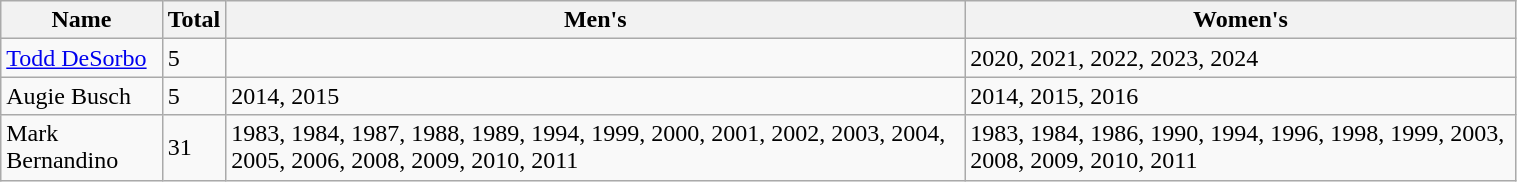<table class="wikitable" width=80%>
<tr>
<th align=center><strong>Name</strong></th>
<th align=center><strong>Total</strong></th>
<th align=center><strong>Men's</strong></th>
<th align=center><strong>Women's</strong></th>
</tr>
<tr>
<td><a href='#'>Todd DeSorbo</a></td>
<td>5</td>
<td></td>
<td>2020, 2021, 2022, 2023, 2024</td>
</tr>
<tr>
<td>Augie Busch</td>
<td>5</td>
<td>2014, 2015</td>
<td>2014, 2015, 2016</td>
</tr>
<tr>
<td>Mark Bernandino</td>
<td>31</td>
<td>1983, 1984, 1987, 1988, 1989, 1994, 1999, 2000, 2001, 2002, 2003, 2004, 2005, 2006, 2008, 2009, 2010, 2011</td>
<td>1983, 1984, 1986, 1990, 1994, 1996, 1998, 1999, 2003, 2008, 2009, 2010, 2011</td>
</tr>
</table>
